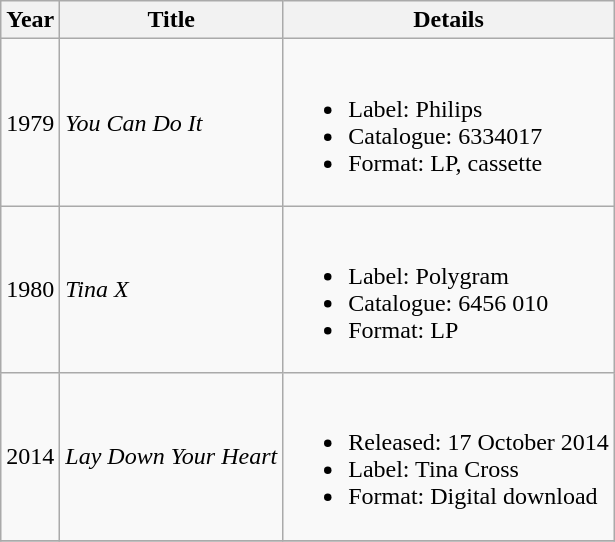<table class="wikitable plainrowheaders">
<tr>
<th rowspan="1">Year</th>
<th rowspan="1">Title</th>
<th rowspan="1">Details</th>
</tr>
<tr>
<td>1979</td>
<td><em>You Can Do It</em></td>
<td><br><ul><li>Label: Philips</li><li>Catalogue: 6334017</li><li>Format: LP, cassette</li></ul></td>
</tr>
<tr>
<td>1980</td>
<td><em>Tina X</em></td>
<td><br><ul><li>Label: Polygram</li><li>Catalogue: 6456 010</li><li>Format: LP</li></ul></td>
</tr>
<tr>
<td>2014</td>
<td><em>Lay Down Your Heart</em></td>
<td><br><ul><li>Released: 17 October 2014</li><li>Label: Tina Cross</li><li>Format: Digital download</li></ul></td>
</tr>
<tr>
</tr>
</table>
